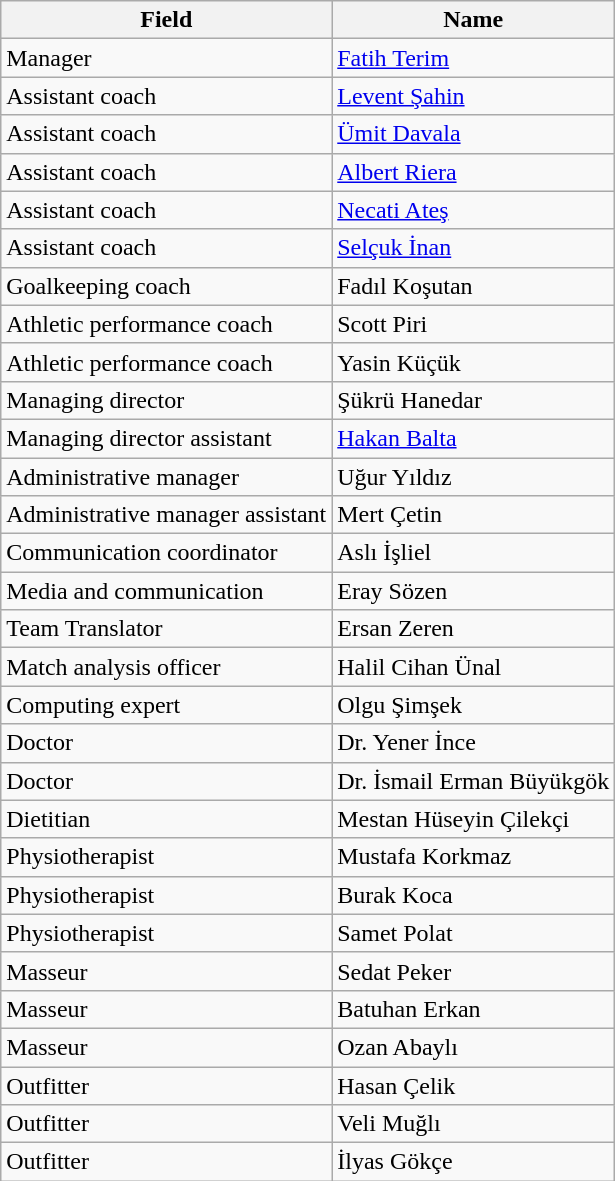<table class="wikitable">
<tr>
<th>Field</th>
<th>Name</th>
</tr>
<tr>
<td>Manager</td>
<td> <a href='#'>Fatih Terim</a></td>
</tr>
<tr>
<td>Assistant coach</td>
<td> <a href='#'>Levent Şahin</a></td>
</tr>
<tr>
<td>Assistant coach</td>
<td> <a href='#'>Ümit Davala</a></td>
</tr>
<tr>
<td>Assistant coach</td>
<td> <a href='#'>Albert Riera</a></td>
</tr>
<tr>
<td>Assistant coach</td>
<td> <a href='#'>Necati Ateş</a></td>
</tr>
<tr>
<td>Assistant coach</td>
<td> <a href='#'>Selçuk İnan</a></td>
</tr>
<tr>
<td>Goalkeeping coach</td>
<td> Fadıl Koşutan</td>
</tr>
<tr>
<td>Athletic performance coach</td>
<td> Scott Piri</td>
</tr>
<tr>
<td>Athletic performance coach</td>
<td> Yasin Küçük</td>
</tr>
<tr>
<td>Managing director</td>
<td> Şükrü Hanedar</td>
</tr>
<tr>
<td>Managing director assistant</td>
<td> <a href='#'>Hakan Balta</a></td>
</tr>
<tr>
<td>Administrative manager</td>
<td> Uğur Yıldız</td>
</tr>
<tr>
<td>Administrative manager assistant</td>
<td> Mert Çetin</td>
</tr>
<tr>
<td>Communication coordinator</td>
<td> Aslı İşliel</td>
</tr>
<tr>
<td>Media and communication</td>
<td> Eray Sözen</td>
</tr>
<tr>
<td>Team Translator</td>
<td> Ersan Zeren</td>
</tr>
<tr>
<td>Match analysis officer</td>
<td> Halil Cihan Ünal</td>
</tr>
<tr>
<td>Computing expert</td>
<td> Olgu Şimşek</td>
</tr>
<tr>
<td>Doctor</td>
<td> Dr. Yener İnce</td>
</tr>
<tr>
<td>Doctor</td>
<td> Dr. İsmail Erman Büyükgök</td>
</tr>
<tr>
<td>Dietitian</td>
<td> Mestan Hüseyin Çilekçi</td>
</tr>
<tr>
<td>Physiotherapist</td>
<td> Mustafa Korkmaz</td>
</tr>
<tr>
<td>Physiotherapist</td>
<td> Burak Koca</td>
</tr>
<tr>
<td>Physiotherapist</td>
<td> Samet Polat</td>
</tr>
<tr>
<td>Masseur</td>
<td> Sedat Peker</td>
</tr>
<tr>
<td>Masseur</td>
<td> Batuhan Erkan</td>
</tr>
<tr>
<td>Masseur</td>
<td> Ozan Abaylı</td>
</tr>
<tr>
<td>Outfitter</td>
<td> Hasan Çelik</td>
</tr>
<tr>
<td>Outfitter</td>
<td> Veli Muğlı</td>
</tr>
<tr>
<td>Outfitter</td>
<td> İlyas Gökçe</td>
</tr>
</table>
